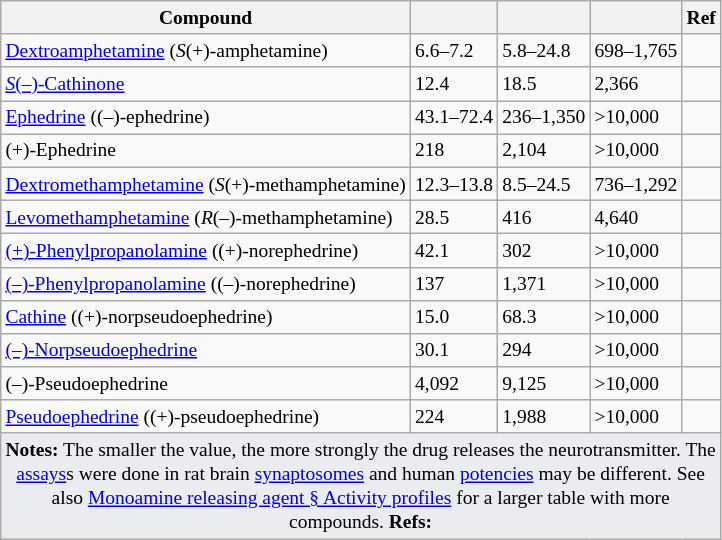<table class="wikitable" style="font-size:small;">
<tr>
<th>Compound</th>
<th data-sort-type="number"></th>
<th data-sort-type="number"></th>
<th data-sort-type="number"></th>
<th>Ref</th>
</tr>
<tr>
<td><a href='#'>Dextroamphetamine</a> (<em>S</em>(+)-amphetamine)</td>
<td>6.6–7.2</td>
<td>5.8–24.8</td>
<td>698–1,765</td>
<td></td>
</tr>
<tr>
<td><a href='#'><em>S</em>(–)-Cathinone</a></td>
<td>12.4</td>
<td>18.5</td>
<td>2,366</td>
<td></td>
</tr>
<tr>
<td><a href='#'>Ephedrine</a> ((–)-ephedrine)</td>
<td>43.1–72.4</td>
<td>236–1,350</td>
<td>>10,000</td>
<td></td>
</tr>
<tr>
<td>(+)-Ephedrine</td>
<td>218</td>
<td>2,104</td>
<td>>10,000</td>
<td></td>
</tr>
<tr>
<td><a href='#'>Dextromethamphetamine</a> (<em>S</em>(+)-methamphetamine)</td>
<td>12.3–13.8</td>
<td>8.5–24.5</td>
<td>736–1,292</td>
<td></td>
</tr>
<tr>
<td><a href='#'>Levomethamphetamine</a> (<em>R</em>(–)-methamphetamine)</td>
<td>28.5</td>
<td>416</td>
<td>4,640</td>
<td></td>
</tr>
<tr>
<td><a href='#'>(+)-Phenylpropanolamine</a> ((+)-norephedrine)</td>
<td>42.1</td>
<td>302</td>
<td>>10,000</td>
<td></td>
</tr>
<tr>
<td><a href='#'>(–)-Phenylpropanolamine</a> ((–)-norephedrine)</td>
<td>137</td>
<td>1,371</td>
<td>>10,000</td>
<td></td>
</tr>
<tr>
<td><a href='#'>Cathine</a> ((+)-norpseudoephedrine)</td>
<td>15.0</td>
<td>68.3</td>
<td>>10,000</td>
<td></td>
</tr>
<tr>
<td><a href='#'>(–)-Norpseudoephedrine</a></td>
<td>30.1</td>
<td>294</td>
<td>>10,000</td>
<td></td>
</tr>
<tr>
<td>(–)-Pseudoephedrine</td>
<td>4,092</td>
<td>9,125</td>
<td>>10,000</td>
<td></td>
</tr>
<tr>
<td><a href='#'>Pseudoephedrine</a> ((+)-pseudoephedrine)</td>
<td>224</td>
<td>1,988</td>
<td>>10,000</td>
<td></td>
</tr>
<tr>
<td colspan="5" style="width: 1px; background-color:#eaecf0; text-align: center;"><strong>Notes:</strong> The smaller the value, the more strongly the drug releases the neurotransmitter. The <a href='#'>assays</a>s were done in rat brain <a href='#'>synaptosomes</a> and human <a href='#'>potencies</a> may be different. See also <a href='#'>Monoamine releasing agent § Activity profiles</a> for a larger table with more compounds. <strong>Refs:</strong> </td>
</tr>
</table>
